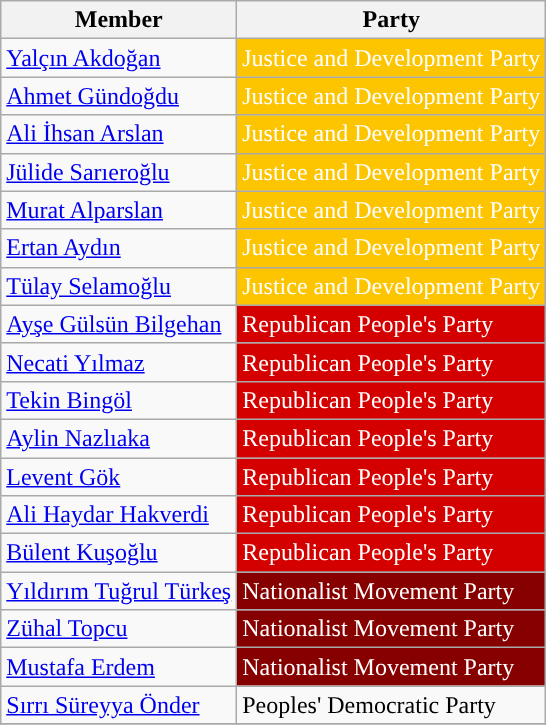<table class="wikitable">
<tr>
<th>Member</th>
<th>Party</th>
</tr>
<tr>
<td><a href='#'>Yalçın Akdoğan</a></td>
<td style="background:#FDC400; color:white">Justice and Development Party</td>
</tr>
<tr>
<td><a href='#'>Ahmet Gündoğdu</a></td>
<td style="background:#FDC400; color:white">Justice and Development Party</td>
</tr>
<tr>
<td><a href='#'>Ali İhsan Arslan</a></td>
<td style="background:#FDC400; color:white">Justice and Development Party</td>
</tr>
<tr>
<td><a href='#'>Jülide Sarıeroğlu</a></td>
<td style="background:#FDC400; color:white">Justice and Development Party</td>
</tr>
<tr>
<td><a href='#'>Murat Alparslan</a></td>
<td style="background:#FDC400; color:white">Justice and Development Party</td>
</tr>
<tr>
<td><a href='#'>Ertan Aydın</a></td>
<td style="background:#FDC400; color:white">Justice and Development Party</td>
</tr>
<tr>
<td><a href='#'>Tülay Selamoğlu</a></td>
<td style="background:#FDC400; color:white">Justice and Development Party</td>
</tr>
<tr>
<td><a href='#'>Ayşe Gülsün Bilgehan</a></td>
<td style="background:#D40000; color:white">Republican People's Party</td>
</tr>
<tr>
<td><a href='#'>Necati Yılmaz</a></td>
<td style="background:#D40000; color:white">Republican People's Party</td>
</tr>
<tr>
<td><a href='#'>Tekin Bingöl</a></td>
<td style="background:#D40000; color:white">Republican People's Party</td>
</tr>
<tr>
<td><a href='#'>Aylin Nazlıaka</a></td>
<td style="background:#D40000; color:white">Republican People's Party</td>
</tr>
<tr>
<td><a href='#'>Levent Gök</a></td>
<td style="background:#D40000; color:white">Republican People's Party</td>
</tr>
<tr>
<td><a href='#'>Ali Haydar Hakverdi</a></td>
<td style="background:#D40000; color:white">Republican People's Party</td>
</tr>
<tr>
<td><a href='#'>Bülent Kuşoğlu</a></td>
<td style="background:#D40000; color:white">Republican People's Party</td>
</tr>
<tr>
<td><a href='#'>Yıldırım Tuğrul Türkeş</a></td>
<td style="background:#870000; color:white">Nationalist Movement Party</td>
</tr>
<tr>
<td><a href='#'>Zühal Topcu</a></td>
<td style="background:#870000; color:white">Nationalist Movement Party</td>
</tr>
<tr>
<td><a href='#'>Mustafa Erdem</a></td>
<td style="background:#870000; color:white">Nationalist Movement Party</td>
</tr>
<tr>
<td><a href='#'>Sırrı Süreyya Önder</a></td>
<td style="background:">Peoples' Democratic Party</td>
</tr>
<tr>
</tr>
</table>
